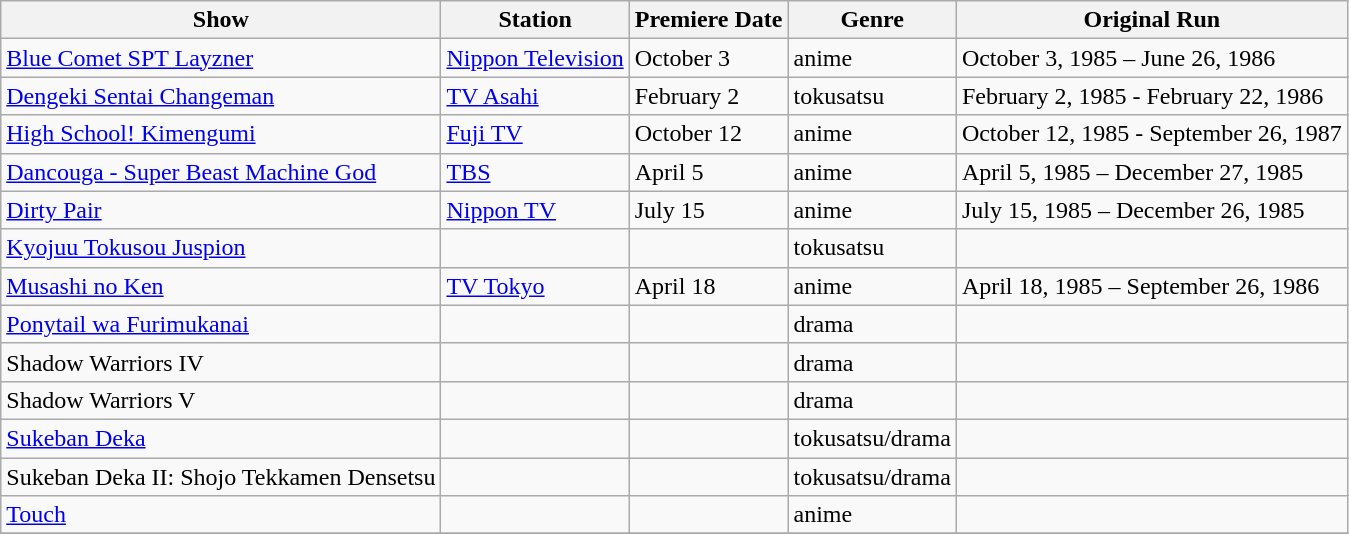<table class="wikitable sortable">
<tr>
<th>Show</th>
<th>Station</th>
<th>Premiere Date</th>
<th>Genre</th>
<th>Original Run</th>
</tr>
<tr>
<td><a href='#'>Blue Comet SPT Layzner</a></td>
<td><a href='#'>Nippon Television</a></td>
<td>October 3</td>
<td>anime</td>
<td>October 3, 1985 – June 26, 1986</td>
</tr>
<tr>
<td><a href='#'>Dengeki Sentai Changeman</a></td>
<td><a href='#'>TV Asahi</a></td>
<td>February 2</td>
<td>tokusatsu</td>
<td>February 2, 1985 - February 22, 1986</td>
</tr>
<tr>
<td><a href='#'>High School! Kimengumi</a></td>
<td><a href='#'>Fuji TV</a></td>
<td>October 12</td>
<td>anime</td>
<td>October 12, 1985 - September 26, 1987</td>
</tr>
<tr>
<td><a href='#'>Dancouga - Super Beast Machine God</a></td>
<td><a href='#'>TBS</a></td>
<td>April 5</td>
<td>anime</td>
<td>April 5, 1985 – December 27, 1985</td>
</tr>
<tr>
<td><a href='#'>Dirty Pair</a></td>
<td><a href='#'>Nippon TV</a></td>
<td>July 15</td>
<td>anime</td>
<td>July 15, 1985 – December 26, 1985</td>
</tr>
<tr>
<td><a href='#'>Kyojuu Tokusou Juspion</a></td>
<td></td>
<td></td>
<td>tokusatsu</td>
<td></td>
</tr>
<tr>
<td><a href='#'>Musashi no Ken</a></td>
<td><a href='#'>TV Tokyo</a></td>
<td>April 18</td>
<td>anime</td>
<td>April 18, 1985 – September 26, 1986</td>
</tr>
<tr>
<td><a href='#'>Ponytail wa Furimukanai</a></td>
<td></td>
<td></td>
<td>drama</td>
<td></td>
</tr>
<tr>
<td>Shadow Warriors IV</td>
<td></td>
<td></td>
<td>drama</td>
<td></td>
</tr>
<tr>
<td>Shadow Warriors V</td>
<td></td>
<td></td>
<td>drama</td>
<td></td>
</tr>
<tr>
<td><a href='#'>Sukeban Deka</a></td>
<td></td>
<td></td>
<td>tokusatsu/drama</td>
<td></td>
</tr>
<tr>
<td>Sukeban Deka II: Shojo Tekkamen Densetsu</td>
<td></td>
<td></td>
<td>tokusatsu/drama</td>
<td></td>
</tr>
<tr>
<td><a href='#'>Touch</a></td>
<td></td>
<td></td>
<td>anime</td>
<td></td>
</tr>
<tr>
</tr>
</table>
